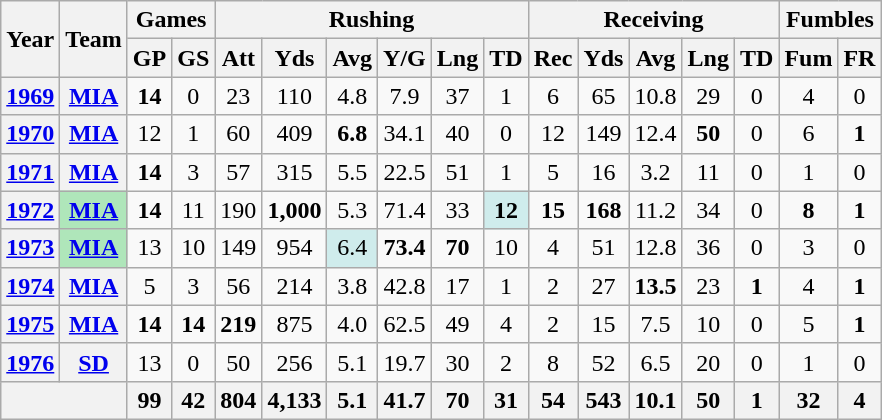<table class= "wikitable" style="text-align:center;">
<tr>
<th rowspan="2">Year</th>
<th rowspan="2">Team</th>
<th colspan="2">Games</th>
<th colspan="6">Rushing</th>
<th colspan="5">Receiving</th>
<th colspan="2">Fumbles</th>
</tr>
<tr>
<th>GP</th>
<th>GS</th>
<th>Att</th>
<th>Yds</th>
<th>Avg</th>
<th>Y/G</th>
<th>Lng</th>
<th>TD</th>
<th>Rec</th>
<th>Yds</th>
<th>Avg</th>
<th>Lng</th>
<th>TD</th>
<th>Fum</th>
<th>FR</th>
</tr>
<tr>
<th><a href='#'>1969</a></th>
<th><a href='#'>MIA</a></th>
<td><strong>14</strong></td>
<td>0</td>
<td>23</td>
<td>110</td>
<td>4.8</td>
<td>7.9</td>
<td>37</td>
<td>1</td>
<td>6</td>
<td>65</td>
<td>10.8</td>
<td>29</td>
<td>0</td>
<td>4</td>
<td>0</td>
</tr>
<tr>
<th><a href='#'>1970</a></th>
<th><a href='#'>MIA</a></th>
<td>12</td>
<td>1</td>
<td>60</td>
<td>409</td>
<td><strong>6.8</strong></td>
<td>34.1</td>
<td>40</td>
<td>0</td>
<td>12</td>
<td>149</td>
<td>12.4</td>
<td><strong>50</strong></td>
<td>0</td>
<td>6</td>
<td><strong>1</strong></td>
</tr>
<tr>
<th><a href='#'>1971</a></th>
<th><a href='#'>MIA</a></th>
<td><strong>14</strong></td>
<td>3</td>
<td>57</td>
<td>315</td>
<td>5.5</td>
<td>22.5</td>
<td>51</td>
<td>1</td>
<td>5</td>
<td>16</td>
<td>3.2</td>
<td>11</td>
<td>0</td>
<td>1</td>
<td>0</td>
</tr>
<tr>
<th><a href='#'>1972</a></th>
<th style="background:#afe6ba;"><a href='#'>MIA</a></th>
<td><strong>14</strong></td>
<td>11</td>
<td>190</td>
<td><strong>1,000</strong></td>
<td>5.3</td>
<td>71.4</td>
<td>33</td>
<td style="background:#cfecec;"><strong>12</strong></td>
<td><strong>15</strong></td>
<td><strong>168</strong></td>
<td>11.2</td>
<td>34</td>
<td>0</td>
<td><strong>8</strong></td>
<td><strong>1</strong></td>
</tr>
<tr>
<th><a href='#'>1973</a></th>
<th style="background:#afe6ba;"><a href='#'>MIA</a></th>
<td>13</td>
<td>10</td>
<td>149</td>
<td>954</td>
<td style="background:#cfecec;">6.4</td>
<td><strong>73.4</strong></td>
<td><strong>70</strong></td>
<td>10</td>
<td>4</td>
<td>51</td>
<td>12.8</td>
<td>36</td>
<td>0</td>
<td>3</td>
<td>0</td>
</tr>
<tr>
<th><a href='#'>1974</a></th>
<th><a href='#'>MIA</a></th>
<td>5</td>
<td>3</td>
<td>56</td>
<td>214</td>
<td>3.8</td>
<td>42.8</td>
<td>17</td>
<td>1</td>
<td>2</td>
<td>27</td>
<td><strong>13.5</strong></td>
<td>23</td>
<td><strong>1</strong></td>
<td>4</td>
<td><strong>1</strong></td>
</tr>
<tr>
<th><a href='#'>1975</a></th>
<th><a href='#'>MIA</a></th>
<td><strong>14</strong></td>
<td><strong>14</strong></td>
<td><strong>219</strong></td>
<td>875</td>
<td>4.0</td>
<td>62.5</td>
<td>49</td>
<td>4</td>
<td>2</td>
<td>15</td>
<td>7.5</td>
<td>10</td>
<td>0</td>
<td>5</td>
<td><strong>1</strong></td>
</tr>
<tr>
<th><a href='#'>1976</a></th>
<th><a href='#'>SD</a></th>
<td>13</td>
<td>0</td>
<td>50</td>
<td>256</td>
<td>5.1</td>
<td>19.7</td>
<td>30</td>
<td>2</td>
<td>8</td>
<td>52</td>
<td>6.5</td>
<td>20</td>
<td>0</td>
<td>1</td>
<td>0</td>
</tr>
<tr>
<th colspan="2"></th>
<th>99</th>
<th>42</th>
<th>804</th>
<th>4,133</th>
<th>5.1</th>
<th>41.7</th>
<th>70</th>
<th>31</th>
<th>54</th>
<th>543</th>
<th>10.1</th>
<th>50</th>
<th>1</th>
<th>32</th>
<th>4</th>
</tr>
</table>
